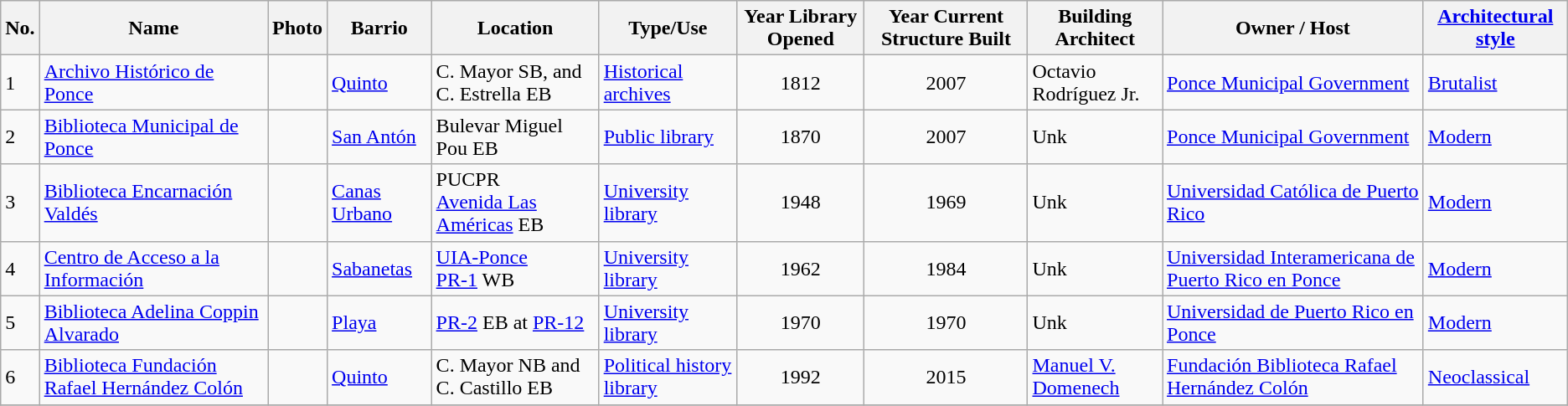<table class="wikitable sortable">
<tr>
<th>No.</th>
<th>Name</th>
<th>Photo</th>
<th>Barrio</th>
<th>Location</th>
<th>Type/Use</th>
<th>Year Library Opened</th>
<th>Year Current Structure Built</th>
<th>Building Architect</th>
<th>Owner / Host</th>
<th><a href='#'>Architectural style</a></th>
</tr>
<tr>
<td>1</td>
<td><a href='#'>Archivo Histórico de Ponce</a></td>
<td></td>
<td><a href='#'>Quinto</a></td>
<td>C. Mayor SB, and C. Estrella EB</td>
<td><a href='#'>Historical archives</a></td>
<td align="center">1812</td>
<td align="center">2007</td>
<td>Octavio Rodríguez Jr.</td>
<td><a href='#'>Ponce Municipal Government</a></td>
<td><a href='#'>Brutalist</a></td>
</tr>
<tr>
<td>2</td>
<td><a href='#'>Biblioteca Municipal de Ponce</a></td>
<td></td>
<td><a href='#'>San Antón</a></td>
<td>Bulevar Miguel Pou EB</td>
<td><a href='#'>Public library</a></td>
<td align="center">1870</td>
<td align="center">2007</td>
<td>Unk</td>
<td><a href='#'>Ponce Municipal Government</a></td>
<td><a href='#'>Modern</a></td>
</tr>
<tr>
<td>3</td>
<td><a href='#'>Biblioteca Encarnación Valdés</a></td>
<td></td>
<td><a href='#'>Canas Urbano</a></td>
<td>PUCPR<br><a href='#'>Avenida Las Américas</a> EB</td>
<td><a href='#'>University library</a></td>
<td align="center">1948</td>
<td align="center">1969</td>
<td>Unk</td>
<td><a href='#'>Universidad Católica de Puerto Rico</a></td>
<td><a href='#'>Modern</a></td>
</tr>
<tr>
<td>4</td>
<td><a href='#'> Centro de Acceso a la Información</a></td>
<td></td>
<td><a href='#'>Sabanetas</a></td>
<td><a href='#'>UIA-Ponce</a><br> <a href='#'>PR-1</a> WB</td>
<td><a href='#'>University library</a></td>
<td align="center">1962</td>
<td align="center">1984</td>
<td>Unk</td>
<td><a href='#'>Universidad Interamericana de Puerto Rico en Ponce</a></td>
<td><a href='#'>Modern</a></td>
</tr>
<tr>
<td>5</td>
<td><a href='#'>Biblioteca Adelina Coppin Alvarado</a></td>
<td></td>
<td><a href='#'>Playa</a></td>
<td><a href='#'>PR-2</a> EB at <a href='#'>PR-12</a></td>
<td><a href='#'>University library</a></td>
<td align="center">1970</td>
<td align="center">1970</td>
<td>Unk</td>
<td><a href='#'>Universidad de Puerto Rico en Ponce</a></td>
<td><a href='#'>Modern</a></td>
</tr>
<tr>
<td>6</td>
<td><a href='#'>Biblioteca Fundación Rafael Hernández Colón</a></td>
<td></td>
<td><a href='#'>Quinto</a></td>
<td>C. Mayor NB and C. Castillo EB</td>
<td><a href='#'>Political history library</a></td>
<td align="center">1992</td>
<td align="center">2015</td>
<td><a href='#'>Manuel V. Domenech</a></td>
<td><a href='#'>Fundación Biblioteca Rafael Hernández Colón</a></td>
<td><a href='#'>Neoclassical</a></td>
</tr>
<tr>
</tr>
</table>
